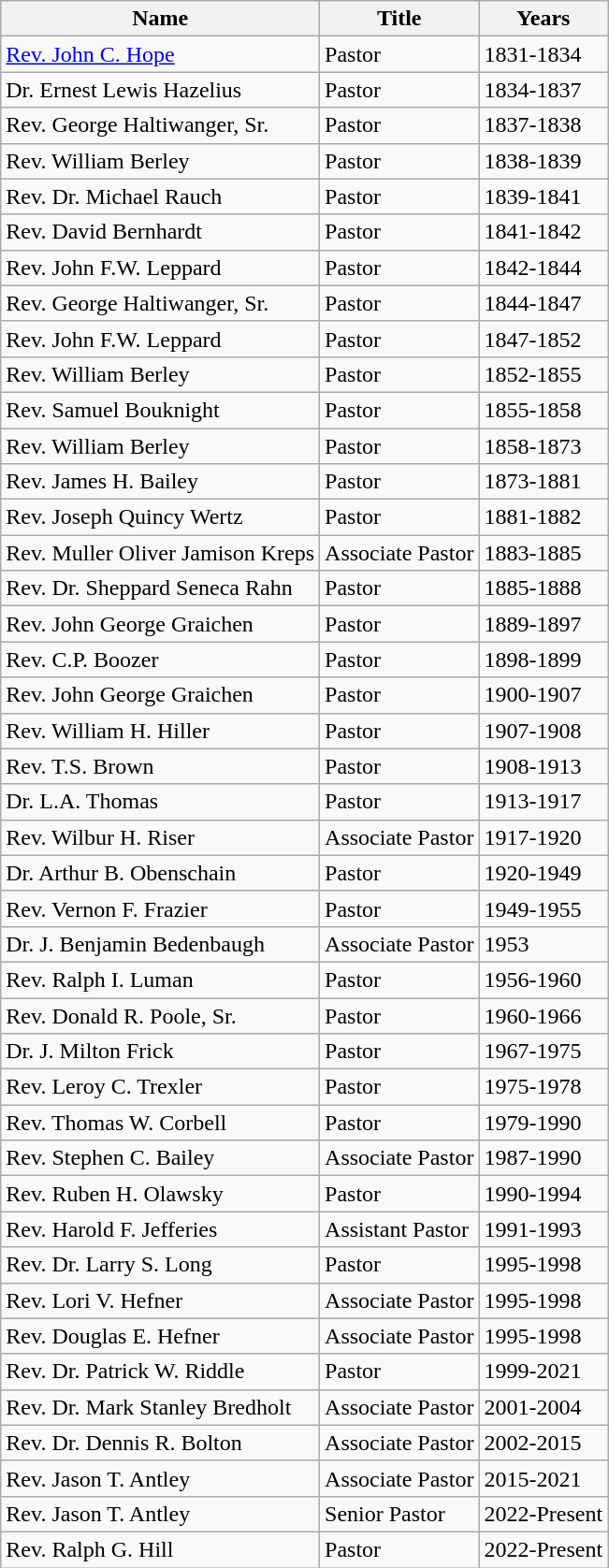<table class="wikitable sortable">
<tr>
<th>Name</th>
<th>Title</th>
<th>Years</th>
</tr>
<tr>
<td><a href='#'>Rev. John C. Hope</a></td>
<td>Pastor</td>
<td>1831-1834</td>
</tr>
<tr>
<td>Dr. Ernest Lewis Hazelius</td>
<td>Pastor</td>
<td>1834-1837</td>
</tr>
<tr>
<td>Rev. George Haltiwanger, Sr.</td>
<td>Pastor</td>
<td>1837-1838</td>
</tr>
<tr>
<td>Rev. William Berley</td>
<td>Pastor</td>
<td>1838-1839</td>
</tr>
<tr>
<td>Rev. Dr. Michael Rauch</td>
<td>Pastor</td>
<td>1839-1841</td>
</tr>
<tr>
<td>Rev. David Bernhardt</td>
<td>Pastor</td>
<td>1841-1842</td>
</tr>
<tr>
<td>Rev. John F.W. Leppard</td>
<td>Pastor</td>
<td>1842-1844</td>
</tr>
<tr>
<td>Rev. George Haltiwanger, Sr.</td>
<td>Pastor</td>
<td>1844-1847</td>
</tr>
<tr>
<td>Rev. John F.W. Leppard</td>
<td>Pastor</td>
<td>1847-1852</td>
</tr>
<tr>
<td>Rev. William Berley</td>
<td>Pastor</td>
<td>1852-1855</td>
</tr>
<tr>
<td>Rev. Samuel Bouknight</td>
<td>Pastor</td>
<td>1855-1858</td>
</tr>
<tr>
<td>Rev. William Berley</td>
<td>Pastor</td>
<td>1858-1873</td>
</tr>
<tr>
<td>Rev. James H. Bailey</td>
<td>Pastor</td>
<td>1873-1881</td>
</tr>
<tr>
<td>Rev. Joseph Quincy Wertz</td>
<td>Pastor</td>
<td>1881-1882</td>
</tr>
<tr>
<td>Rev. Muller Oliver Jamison Kreps</td>
<td>Associate Pastor</td>
<td>1883-1885</td>
</tr>
<tr>
<td>Rev. Dr. Sheppard Seneca Rahn</td>
<td>Pastor</td>
<td>1885-1888</td>
</tr>
<tr>
<td>Rev. John George Graichen</td>
<td>Pastor</td>
<td>1889-1897</td>
</tr>
<tr>
<td>Rev. C.P. Boozer</td>
<td>Pastor</td>
<td>1898-1899</td>
</tr>
<tr>
<td>Rev. John George Graichen</td>
<td>Pastor</td>
<td>1900-1907</td>
</tr>
<tr>
<td>Rev. William H. Hiller</td>
<td>Pastor</td>
<td>1907-1908</td>
</tr>
<tr>
<td>Rev. T.S. Brown</td>
<td>Pastor</td>
<td>1908-1913</td>
</tr>
<tr>
<td>Dr. L.A. Thomas</td>
<td>Pastor</td>
<td>1913-1917</td>
</tr>
<tr>
<td>Rev. Wilbur H. Riser</td>
<td>Associate Pastor</td>
<td>1917-1920</td>
</tr>
<tr>
<td>Dr. Arthur B. Obenschain</td>
<td>Pastor</td>
<td>1920-1949</td>
</tr>
<tr>
<td>Rev. Vernon F. Frazier</td>
<td>Pastor</td>
<td>1949-1955  </td>
</tr>
<tr>
<td>Dr. J. Benjamin Bedenbaugh</td>
<td>Associate Pastor</td>
<td>1953</td>
</tr>
<tr>
<td>Rev. Ralph I. Luman</td>
<td>Pastor</td>
<td>1956-1960</td>
</tr>
<tr>
<td>Rev. Donald R. Poole, Sr.</td>
<td>Pastor</td>
<td>1960-1966</td>
</tr>
<tr>
<td>Dr. J. Milton Frick</td>
<td>Pastor</td>
<td>1967-1975</td>
</tr>
<tr>
<td>Rev. Leroy C. Trexler</td>
<td>Pastor</td>
<td>1975-1978</td>
</tr>
<tr>
<td>Rev. Thomas W. Corbell</td>
<td>Pastor</td>
<td>1979-1990</td>
</tr>
<tr>
<td>Rev. Stephen C. Bailey</td>
<td>Associate Pastor</td>
<td>1987-1990</td>
</tr>
<tr>
<td>Rev. Ruben H. Olawsky</td>
<td>Pastor</td>
<td>1990-1994</td>
</tr>
<tr>
<td>Rev. Harold F. Jefferies</td>
<td>Assistant Pastor</td>
<td>1991-1993</td>
</tr>
<tr>
<td>Rev. Dr. Larry S. Long</td>
<td>Pastor</td>
<td>1995-1998</td>
</tr>
<tr>
<td>Rev. Lori V. Hefner</td>
<td>Associate Pastor</td>
<td>1995-1998</td>
</tr>
<tr>
<td>Rev. Douglas E. Hefner</td>
<td>Associate Pastor</td>
<td>1995-1998</td>
</tr>
<tr>
<td>Rev. Dr. Patrick W. Riddle</td>
<td>Pastor</td>
<td>1999-2021</td>
</tr>
<tr>
<td>Rev. Dr. Mark Stanley Bredholt</td>
<td>Associate Pastor</td>
<td>2001-2004</td>
</tr>
<tr>
<td>Rev. Dr. Dennis R. Bolton</td>
<td>Associate Pastor</td>
<td>2002-2015</td>
</tr>
<tr>
<td>Rev. Jason T. Antley</td>
<td>Associate Pastor</td>
<td>2015-2021</td>
</tr>
<tr>
<td>Rev. Jason T. Antley</td>
<td>Senior Pastor</td>
<td>2022-Present</td>
</tr>
<tr>
<td>Rev. Ralph G. Hill</td>
<td>Pastor</td>
<td>2022-Present</td>
</tr>
</table>
